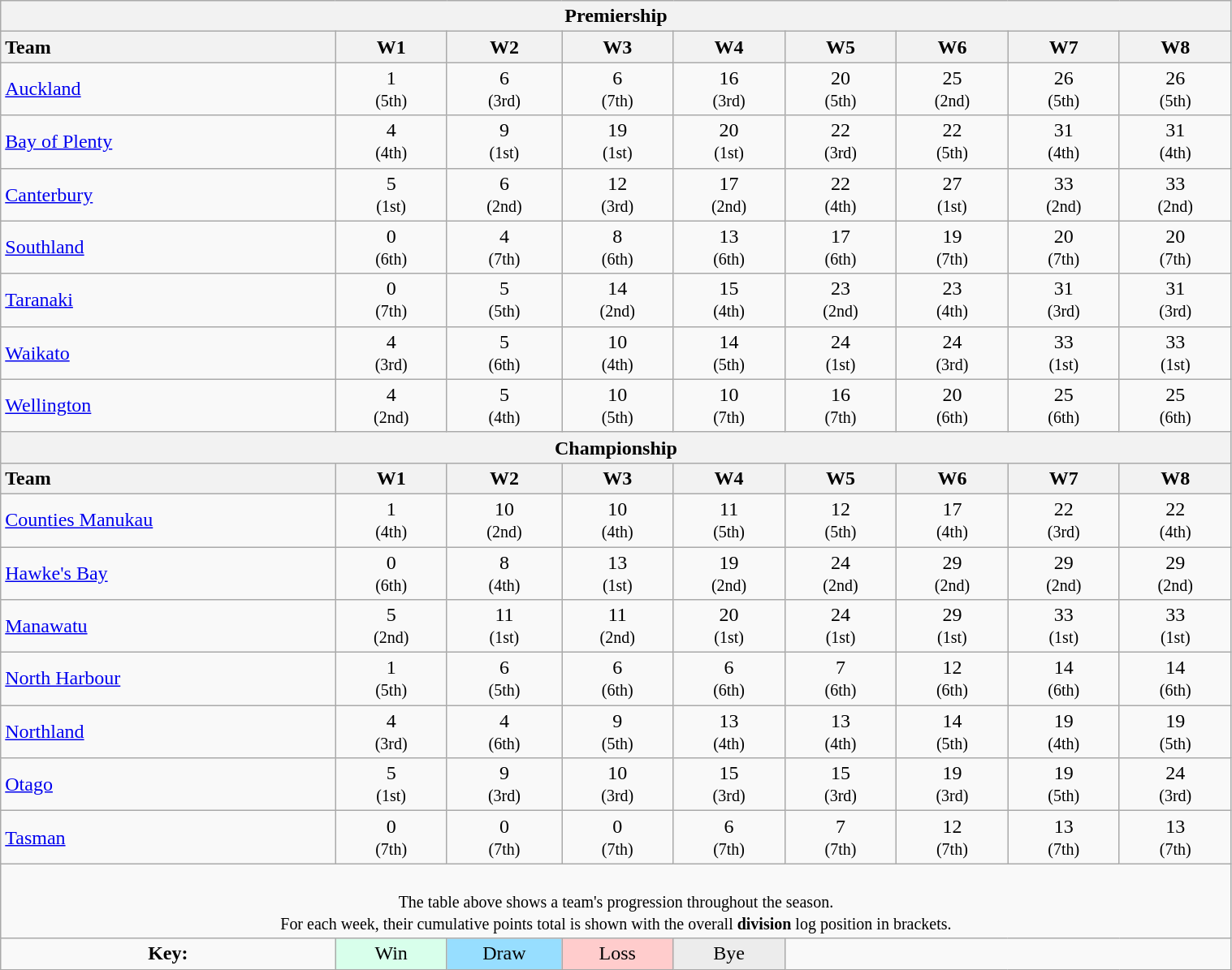<table class="wikitable" style="text-align:center;width:80%">
<tr>
<th colspan=100%>Premiership</th>
</tr>
<tr>
<th style="text-align:left;width:12%">Team</th>
<th style="width:4%">W1</th>
<th style="width:4%">W2</th>
<th style="width:4%">W3</th>
<th style="width:4%">W4</th>
<th style="width:4%">W5</th>
<th style="width:4%">W6</th>
<th style="width:4%">W7</th>
<th style="width:4%">W8</th>
</tr>
<tr>
<td style="text-align:left"><a href='#'>Auckland</a></td>
<td>1<br><small>(5th)</small></td>
<td>6<br><small>(3rd)</small></td>
<td>6<br><small>(7th)</small></td>
<td>16<br><small>(3rd)</small></td>
<td>20<br><small>(5th)</small></td>
<td>25<br><small>(2nd)</small></td>
<td>26<br><small>(5th)</small></td>
<td>26<br><small>(5th)</small></td>
</tr>
<tr>
<td style="text-align:left"><a href='#'>Bay of Plenty</a></td>
<td>4<br><small>(4th)</small></td>
<td>9<br><small>(1st)</small></td>
<td>19<br><small>(1st)</small></td>
<td>20<br><small>(1st)</small></td>
<td>22<br><small>(3rd)</small></td>
<td>22<br><small>(5th)</small></td>
<td>31<br><small>(4th)</small></td>
<td>31<br><small>(4th)</small></td>
</tr>
<tr>
<td style="text-align:left"><a href='#'>Canterbury</a></td>
<td>5<br><small>(1st)</small></td>
<td>6<br><small>(2nd)</small></td>
<td>12<br><small>(3rd)</small></td>
<td>17<br><small>(2nd)</small></td>
<td>22<br><small>(4th)</small></td>
<td>27<br><small>(1st)</small></td>
<td>33<br><small>(2nd)</small></td>
<td>33<br><small>(2nd)</small></td>
</tr>
<tr>
<td style="text-align:left"><a href='#'>Southland</a></td>
<td>0<br><small>(6th)</small></td>
<td>4<br><small>(7th)</small></td>
<td>8<br><small>(6th)</small></td>
<td>13<br><small>(6th)</small></td>
<td>17<br><small>(6th)</small></td>
<td>19<br><small>(7th)</small></td>
<td>20<br><small>(7th)</small></td>
<td>20<br><small>(7th)</small></td>
</tr>
<tr>
<td style="text-align:left"><a href='#'>Taranaki</a></td>
<td>0<br><small>(7th)</small></td>
<td>5<br><small>(5th)</small></td>
<td>14<br><small>(2nd)</small></td>
<td>15<br><small>(4th)</small></td>
<td>23<br><small>(2nd)</small></td>
<td>23<br><small>(4th)</small></td>
<td>31<br><small>(3rd)</small></td>
<td>31<br><small>(3rd)</small></td>
</tr>
<tr>
<td style="text-align:left"><a href='#'>Waikato</a></td>
<td>4<br><small>(3rd)</small></td>
<td>5<br><small>(6th)</small></td>
<td>10<br><small>(4th)</small></td>
<td>14<br><small>(5th)</small></td>
<td>24<br><small>(1st)</small></td>
<td>24<br><small>(3rd)</small></td>
<td>33<br><small>(1st)</small></td>
<td>33<br><small>(1st)</small></td>
</tr>
<tr>
<td style="text-align:left"><a href='#'>Wellington</a></td>
<td>4<br><small>(2nd)</small></td>
<td>5<br><small>(4th)</small></td>
<td>10<br><small>(5th)</small></td>
<td>10<br><small>(7th)</small></td>
<td>16<br><small>(7th)</small></td>
<td>20<br><small>(6th)</small></td>
<td>25<br><small>(6th)</small></td>
<td>25<br><small>(6th)</small></td>
</tr>
<tr>
<th colspan=100%>Championship</th>
</tr>
<tr>
<th style="text-align:left;width:12%">Team</th>
<th style="width:4%">W1</th>
<th style="width:4%">W2</th>
<th style="width:4%">W3</th>
<th style="width:4%">W4</th>
<th style="width:4%">W5</th>
<th style="width:4%">W6</th>
<th style="width:4%">W7</th>
<th style="width:4%">W8</th>
</tr>
<tr>
<td style="text-align:left"><a href='#'>Counties Manukau</a></td>
<td>1<br><small>(4th)</small></td>
<td>10<br><small>(2nd)</small></td>
<td>10<br><small>(4th)</small></td>
<td>11<br><small>(5th)</small></td>
<td>12<br><small>(5th)</small></td>
<td>17<br><small>(4th)</small></td>
<td>22<br><small>(3rd)</small></td>
<td>22<br><small>(4th)</small></td>
</tr>
<tr>
<td style="text-align:left"><a href='#'>Hawke's Bay</a></td>
<td>0<br><small>(6th)</small></td>
<td>8<br><small>(4th)</small></td>
<td>13<br><small>(1st)</small></td>
<td>19<br><small>(2nd)</small></td>
<td>24<br><small>(2nd)</small></td>
<td>29<br><small>(2nd)</small></td>
<td>29<br><small>(2nd)</small></td>
<td>29<br><small>(2nd)</small></td>
</tr>
<tr>
<td style="text-align:left"><a href='#'>Manawatu</a></td>
<td>5<br><small>(2nd)</small></td>
<td>11<br><small>(1st)</small></td>
<td>11<br><small>(2nd)</small></td>
<td>20<br><small>(1st)</small></td>
<td>24<br><small>(1st)</small></td>
<td>29<br><small>(1st)</small></td>
<td>33<br><small>(1st)</small></td>
<td>33<br><small>(1st)</small></td>
</tr>
<tr>
<td style="text-align:left"><a href='#'>North Harbour</a></td>
<td>1<br><small>(5th)</small></td>
<td>6<br><small>(5th)</small></td>
<td>6<br><small>(6th)</small></td>
<td>6<br><small>(6th)</small></td>
<td>7<br><small>(6th)</small></td>
<td>12<br><small>(6th)</small></td>
<td>14<br><small>(6th)</small></td>
<td>14<br><small>(6th)</small></td>
</tr>
<tr>
<td style="text-align:left"><a href='#'>Northland</a></td>
<td>4<br><small>(3rd)</small></td>
<td>4<br><small>(6th)</small></td>
<td>9<br><small>(5th)</small></td>
<td>13<br><small>(4th)</small></td>
<td>13<br><small>(4th)</small></td>
<td>14<br><small>(5th)</small></td>
<td>19<br><small>(4th)</small></td>
<td>19<br><small>(5th)</small></td>
</tr>
<tr>
<td style="text-align:left"><a href='#'>Otago</a></td>
<td>5<br><small>(1st)</small></td>
<td>9<br><small>(3rd)</small></td>
<td>10<br><small>(3rd)</small></td>
<td>15<br><small>(3rd)</small></td>
<td>15<br><small>(3rd)</small></td>
<td>19<br><small>(3rd)</small></td>
<td>19<br><small>(5th)</small></td>
<td>24<br><small>(3rd)</small></td>
</tr>
<tr>
<td style="text-align:left"><a href='#'>Tasman</a></td>
<td>0<br><small>(7th)</small></td>
<td>0<br><small>(7th)</small></td>
<td>0<br><small>(7th)</small></td>
<td>6<br><small>(7th)</small></td>
<td>7<br><small>(7th)</small></td>
<td>12<br><small>(7th)</small></td>
<td>13<br><small>(7th)</small></td>
<td>13<br><small>(7th)</small></td>
</tr>
<tr>
<td colspan="100%" style="text-align:center"><br><small>The table above shows a team's progression throughout the season.<br>For each week, their cumulative points total is shown with the overall <strong>division</strong> log position in brackets.<br></small></td>
</tr>
<tr>
<td><strong>Key:</strong></td>
<td style="background:#D8FFEB">Win</td>
<td style="background:#97DEFF">Draw</td>
<td style="background:#FFCCCC">Loss</td>
<td style="background:#ECECEC">Bye</td>
<td colspan=16></td>
</tr>
</table>
